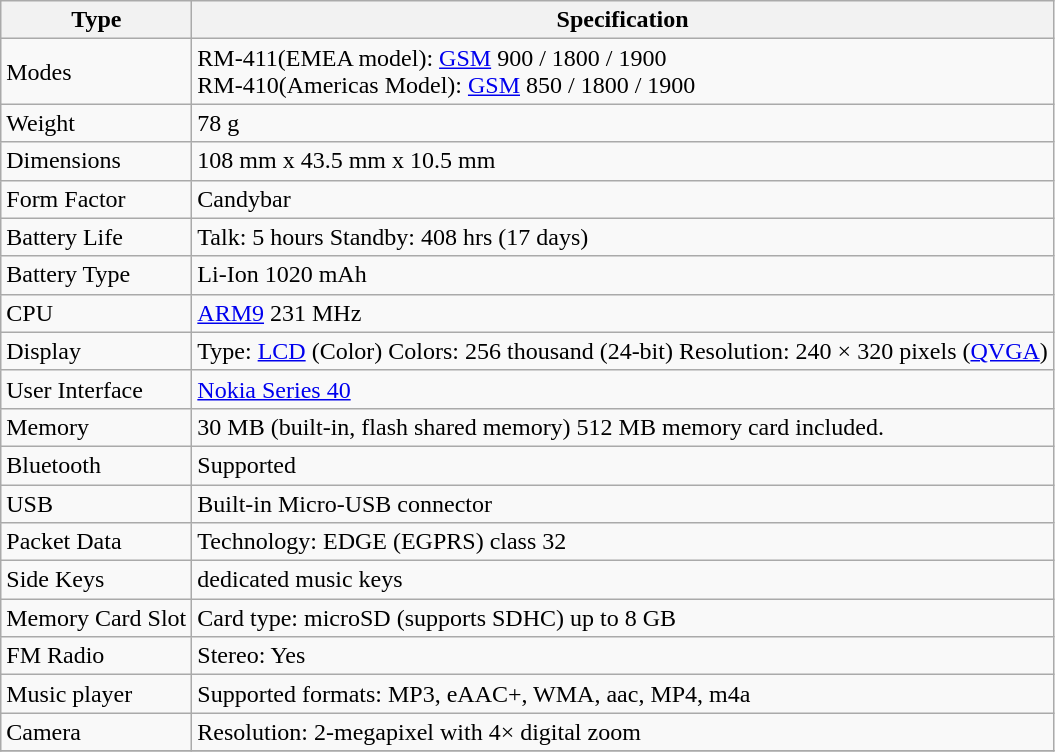<table class="wikitable">
<tr>
<th>Type</th>
<th>Specification</th>
</tr>
<tr>
<td>Modes</td>
<td>RM-411(EMEA model): <a href='#'>GSM</a> 900 / 1800 / 1900<br>RM-410(Americas Model):
<a href='#'>GSM</a> 850 / 1800 / 1900</td>
</tr>
<tr>
<td>Weight</td>
<td>78 g</td>
</tr>
<tr dhj>
<td>Dimensions</td>
<td>108 mm x 43.5 mm x 10.5 mm</td>
</tr>
<tr>
<td>Form Factor</td>
<td>Candybar</td>
</tr>
<tr>
<td>Battery Life</td>
<td>Talk: 5 hours Standby:  408 hrs (17 days)</td>
</tr>
<tr>
<td>Battery Type</td>
<td>Li-Ion 1020 mAh</td>
</tr>
<tr>
<td>CPU</td>
<td><a href='#'>ARM9</a> 231 MHz</td>
</tr>
<tr>
<td>Display</td>
<td>Type: <a href='#'>LCD</a> (Color) Colors: 256 thousand (24-bit) Resolution: 240 × 320 pixels (<a href='#'>QVGA</a>)</td>
</tr>
<tr>
<td>User Interface</td>
<td><a href='#'>Nokia Series 40</a></td>
</tr>
<tr>
<td>Memory</td>
<td>30 MB (built-in, flash shared memory) 512 MB memory card included.</td>
</tr>
<tr>
<td>Bluetooth</td>
<td>Supported</td>
</tr>
<tr>
<td>USB</td>
<td>Built-in Micro-USB connector</td>
</tr>
<tr>
<td>Packet Data</td>
<td>Technology: EDGE (EGPRS) class 32</td>
</tr>
<tr>
<td>Side Keys</td>
<td>dedicated music keys</td>
</tr>
<tr>
<td>Memory Card Slot</td>
<td>Card type: microSD (supports SDHC) up to 8 GB</td>
</tr>
<tr>
<td>FM Radio</td>
<td>Stereo: Yes</td>
</tr>
<tr>
<td>Music player</td>
<td>Supported formats: MP3, eAAC+, WMA, aac, MP4, m4a</td>
</tr>
<tr>
<td>Camera</td>
<td>Resolution: 2-megapixel with 4× digital zoom</td>
</tr>
<tr>
</tr>
</table>
